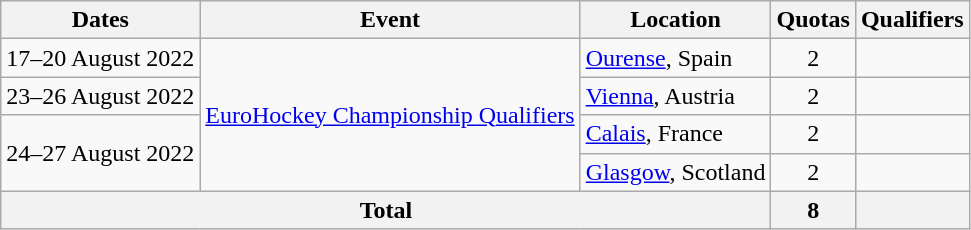<table class=wikitable>
<tr>
<th>Dates</th>
<th>Event</th>
<th>Location</th>
<th>Quotas</th>
<th>Qualifiers</th>
</tr>
<tr>
<td>17–20 August 2022</td>
<td rowspan=4><a href='#'>EuroHockey Championship Qualifiers</a></td>
<td><a href='#'>Ourense</a>, Spain</td>
<td align=center>2</td>
<td><br></td>
</tr>
<tr>
<td>23–26 August 2022</td>
<td><a href='#'>Vienna</a>, Austria</td>
<td align=center>2</td>
<td><br></td>
</tr>
<tr>
<td rowspan=2>24–27 August 2022</td>
<td><a href='#'>Calais</a>, France</td>
<td align=center>2</td>
<td><br></td>
</tr>
<tr>
<td><a href='#'>Glasgow</a>, Scotland</td>
<td align=center>2</td>
<td><br></td>
</tr>
<tr>
<th colspan=3>Total</th>
<th>8</th>
<th></th>
</tr>
</table>
